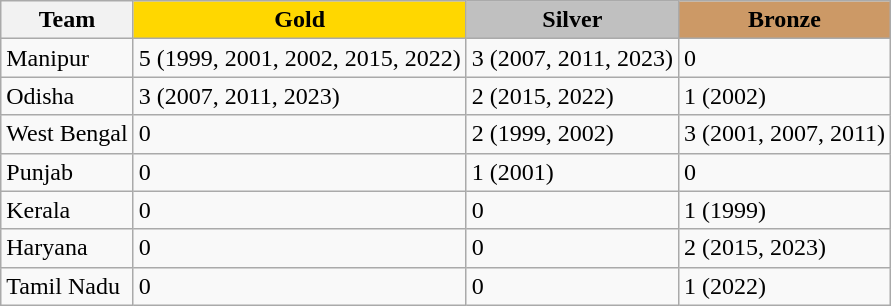<table class="wikitable sortable">
<tr>
<th>Team</th>
<th style=background:gold>Gold</th>
<th style=background:silver>Silver</th>
<th style=background:#cc9966>Bronze</th>
</tr>
<tr>
<td>Manipur</td>
<td>5 (1999, 2001, 2002, 2015, 2022)</td>
<td>3 (2007, 2011, 2023)</td>
<td>0</td>
</tr>
<tr>
<td>Odisha</td>
<td>3 (2007, 2011, 2023)</td>
<td>2 (2015, 2022)</td>
<td>1 (2002)</td>
</tr>
<tr>
<td>West Bengal</td>
<td>0</td>
<td>2 (1999, 2002)</td>
<td>3 (2001, 2007, 2011)</td>
</tr>
<tr>
<td>Punjab</td>
<td>0</td>
<td>1 (2001)</td>
<td>0</td>
</tr>
<tr>
<td>Kerala</td>
<td>0</td>
<td>0</td>
<td>1 (1999)</td>
</tr>
<tr>
<td>Haryana</td>
<td>0</td>
<td>0</td>
<td>2 (2015, 2023)</td>
</tr>
<tr>
<td>Tamil Nadu</td>
<td>0</td>
<td>0</td>
<td>1 (2022)</td>
</tr>
</table>
